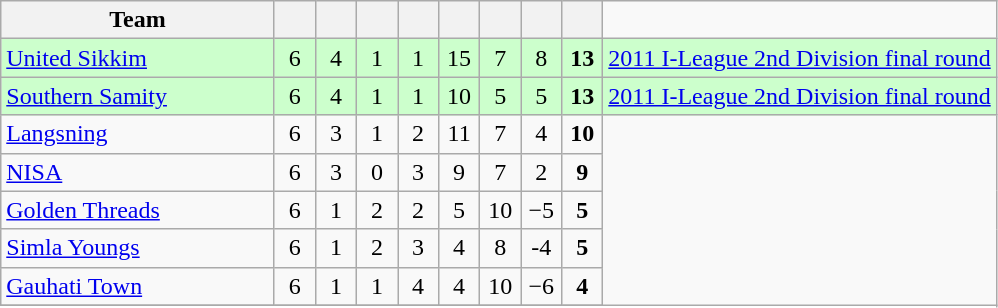<table class="wikitable" style="text-align:center">
<tr>
<th width="175">Team</th>
<th width="20"></th>
<th width="20"></th>
<th width="20"></th>
<th width="20"></th>
<th width="20"></th>
<th width="20"></th>
<th width="20"></th>
<th width="20"></th>
</tr>
<tr bgcolor="#ccffcc">
<td align=left><a href='#'>United Sikkim</a></td>
<td>6</td>
<td>4</td>
<td>1</td>
<td>1</td>
<td>15</td>
<td>7</td>
<td>8</td>
<td><strong>13</strong></td>
<td><a href='#'>2011 I-League 2nd Division final round</a></td>
</tr>
<tr bgcolor="#ccffcc">
<td align=left><a href='#'>Southern Samity</a></td>
<td>6</td>
<td>4</td>
<td>1</td>
<td>1</td>
<td>10</td>
<td>5</td>
<td>5</td>
<td><strong>13</strong></td>
<td><a href='#'>2011 I-League 2nd Division final round</a></td>
</tr>
<tr>
<td align=left><a href='#'>Langsning</a></td>
<td>6</td>
<td>3</td>
<td>1</td>
<td>2</td>
<td>11</td>
<td>7</td>
<td>4</td>
<td><strong>10</strong></td>
</tr>
<tr>
<td align=left><a href='#'>NISA</a></td>
<td>6</td>
<td>3</td>
<td>0</td>
<td>3</td>
<td>9</td>
<td>7</td>
<td>2</td>
<td><strong>9</strong></td>
</tr>
<tr>
<td align=left><a href='#'>Golden Threads</a></td>
<td>6</td>
<td>1</td>
<td>2</td>
<td>2</td>
<td>5</td>
<td>10</td>
<td>−5</td>
<td><strong>5</strong></td>
</tr>
<tr>
<td align=left><a href='#'>Simla Youngs</a></td>
<td>6</td>
<td>1</td>
<td>2</td>
<td>3</td>
<td>4</td>
<td>8</td>
<td>-4</td>
<td><strong>5</strong></td>
</tr>
<tr>
<td align=left><a href='#'>Gauhati Town</a></td>
<td>6</td>
<td>1</td>
<td>1</td>
<td>4</td>
<td>4</td>
<td>10</td>
<td>−6</td>
<td><strong>4</strong></td>
</tr>
<tr>
</tr>
</table>
